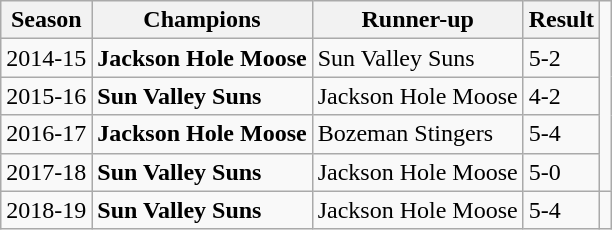<table class="wikitable">
<tr>
<th>Season</th>
<th>Champions</th>
<th>Runner-up</th>
<th>Result</th>
</tr>
<tr>
<td>2014-15</td>
<td><strong>Jackson Hole Moose</strong></td>
<td>Sun Valley Suns</td>
<td>5-2</td>
</tr>
<tr>
<td>2015-16</td>
<td><strong>Sun Valley Suns</strong></td>
<td>Jackson Hole Moose</td>
<td>4-2</td>
</tr>
<tr>
<td>2016-17</td>
<td><strong>Jackson Hole Moose</strong></td>
<td>Bozeman Stingers</td>
<td>5-4</td>
</tr>
<tr>
<td>2017-18</td>
<td><strong>Sun Valley Suns</strong></td>
<td>Jackson Hole Moose</td>
<td>5-0</td>
</tr>
<tr>
<td>2018-19</td>
<td><strong>Sun Valley Suns</strong></td>
<td>Jackson Hole Moose</td>
<td>5-4</td>
<td></td>
</tr>
</table>
